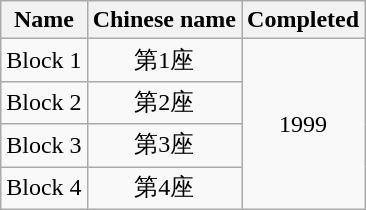<table class="wikitable" style="text-align: center">
<tr>
<th>Name</th>
<th>Chinese name</th>
<th>Completed</th>
</tr>
<tr>
<td>Block 1</td>
<td>第1座</td>
<td rowspan="4">1999</td>
</tr>
<tr>
<td>Block 2</td>
<td>第2座</td>
</tr>
<tr>
<td>Block 3</td>
<td>第3座</td>
</tr>
<tr>
<td>Block 4</td>
<td>第4座</td>
</tr>
</table>
